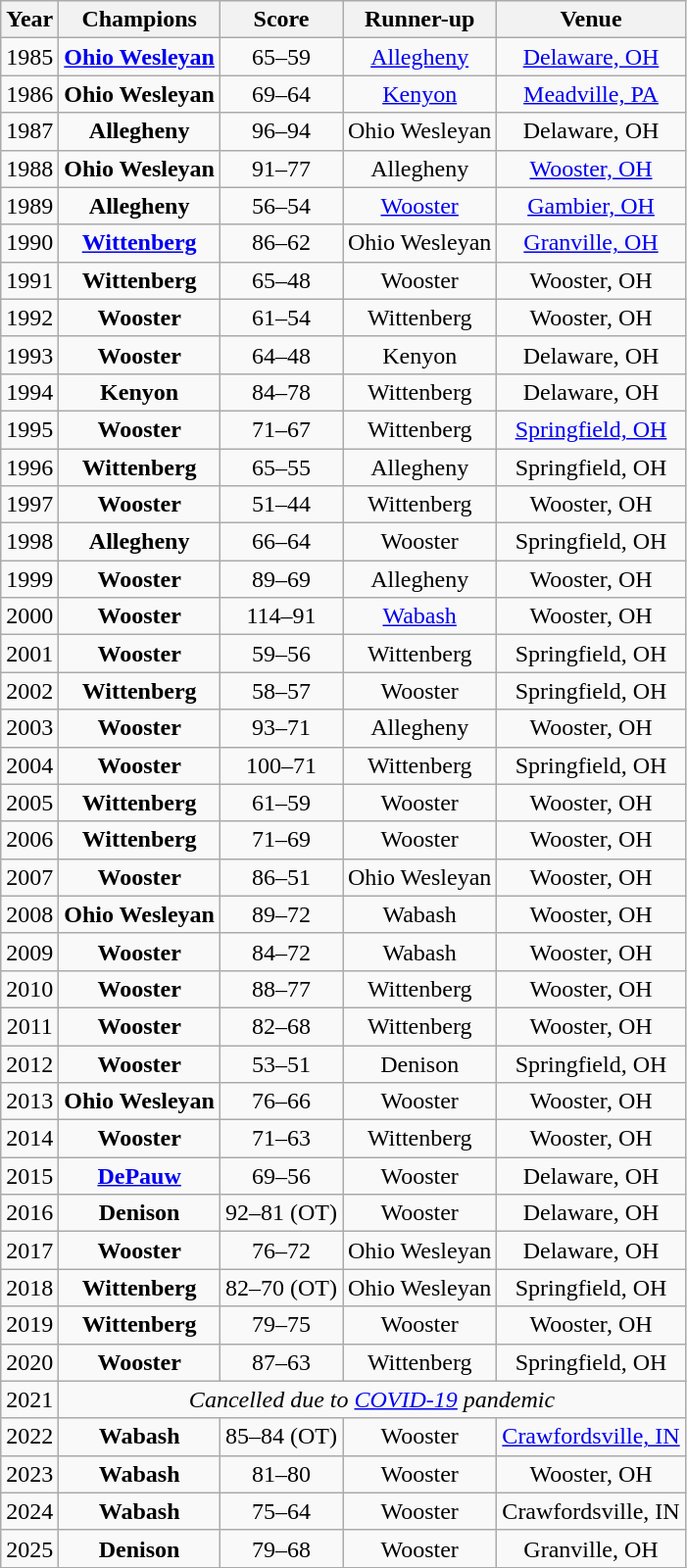<table class="wikitable sortable">
<tr>
<th>Year</th>
<th>Champions</th>
<th>Score</th>
<th>Runner-up</th>
<th>Venue</th>
</tr>
<tr align=center>
<td>1985</td>
<td><strong><a href='#'>Ohio Wesleyan</a></strong></td>
<td>65–59</td>
<td><a href='#'>Allegheny</a></td>
<td><a href='#'>Delaware, OH</a></td>
</tr>
<tr align=center>
<td>1986</td>
<td><strong>Ohio Wesleyan</strong></td>
<td>69–64</td>
<td><a href='#'>Kenyon</a></td>
<td><a href='#'>Meadville, PA</a></td>
</tr>
<tr align=center>
<td>1987</td>
<td><strong>Allegheny</strong></td>
<td>96–94</td>
<td>Ohio Wesleyan</td>
<td>Delaware, OH</td>
</tr>
<tr align=center>
<td>1988</td>
<td><strong>Ohio Wesleyan</strong></td>
<td>91–77</td>
<td>Allegheny</td>
<td><a href='#'>Wooster, OH</a></td>
</tr>
<tr align=center>
<td>1989</td>
<td><strong>Allegheny</strong></td>
<td>56–54</td>
<td><a href='#'>Wooster</a></td>
<td><a href='#'>Gambier, OH</a></td>
</tr>
<tr align=center>
<td>1990</td>
<td><strong><a href='#'>Wittenberg</a></strong></td>
<td>86–62</td>
<td>Ohio Wesleyan</td>
<td><a href='#'>Granville, OH</a></td>
</tr>
<tr align=center>
<td>1991</td>
<td><strong>Wittenberg</strong></td>
<td>65–48</td>
<td>Wooster</td>
<td>Wooster, OH</td>
</tr>
<tr align=center>
<td>1992</td>
<td><strong>Wooster</strong></td>
<td>61–54</td>
<td>Wittenberg</td>
<td>Wooster, OH</td>
</tr>
<tr align=center>
<td>1993</td>
<td><strong>Wooster</strong></td>
<td>64–48</td>
<td>Kenyon</td>
<td>Delaware, OH</td>
</tr>
<tr align=center>
<td>1994</td>
<td><strong>Kenyon</strong></td>
<td>84–78</td>
<td>Wittenberg</td>
<td>Delaware, OH</td>
</tr>
<tr align=center>
<td>1995</td>
<td><strong>Wooster</strong></td>
<td>71–67</td>
<td>Wittenberg</td>
<td><a href='#'>Springfield, OH</a></td>
</tr>
<tr align=center>
<td>1996</td>
<td><strong>Wittenberg</strong></td>
<td>65–55</td>
<td>Allegheny</td>
<td>Springfield, OH</td>
</tr>
<tr align=center>
<td>1997</td>
<td><strong>Wooster</strong></td>
<td>51–44</td>
<td>Wittenberg</td>
<td>Wooster, OH</td>
</tr>
<tr align=center>
<td>1998</td>
<td><strong>Allegheny</strong></td>
<td>66–64</td>
<td>Wooster</td>
<td>Springfield, OH</td>
</tr>
<tr align=center>
<td>1999</td>
<td><strong>Wooster</strong></td>
<td>89–69</td>
<td>Allegheny</td>
<td>Wooster, OH</td>
</tr>
<tr align=center>
<td>2000</td>
<td><strong>Wooster</strong></td>
<td>114–91</td>
<td><a href='#'>Wabash</a></td>
<td>Wooster, OH</td>
</tr>
<tr align=center>
<td>2001</td>
<td><strong>Wooster</strong></td>
<td>59–56</td>
<td>Wittenberg</td>
<td>Springfield, OH</td>
</tr>
<tr align=center>
<td>2002</td>
<td><strong>Wittenberg</strong></td>
<td>58–57</td>
<td>Wooster</td>
<td>Springfield, OH</td>
</tr>
<tr align=center>
<td>2003</td>
<td><strong>Wooster</strong></td>
<td>93–71</td>
<td>Allegheny</td>
<td>Wooster, OH</td>
</tr>
<tr align=center>
<td>2004</td>
<td><strong>Wooster</strong></td>
<td>100–71</td>
<td>Wittenberg</td>
<td>Springfield, OH</td>
</tr>
<tr align=center>
<td>2005</td>
<td><strong>Wittenberg</strong></td>
<td>61–59</td>
<td>Wooster</td>
<td>Wooster, OH</td>
</tr>
<tr align=center>
<td>2006</td>
<td><strong>Wittenberg</strong></td>
<td>71–69</td>
<td>Wooster</td>
<td>Wooster, OH</td>
</tr>
<tr align=center>
<td>2007</td>
<td><strong>Wooster</strong></td>
<td>86–51</td>
<td>Ohio Wesleyan</td>
<td>Wooster, OH</td>
</tr>
<tr align=center>
<td>2008</td>
<td><strong>Ohio Wesleyan</strong></td>
<td>89–72</td>
<td>Wabash</td>
<td>Wooster, OH</td>
</tr>
<tr align=center>
<td>2009</td>
<td><strong>Wooster</strong></td>
<td>84–72</td>
<td>Wabash</td>
<td>Wooster, OH</td>
</tr>
<tr align=center>
<td>2010</td>
<td><strong>Wooster</strong></td>
<td>88–77</td>
<td>Wittenberg</td>
<td>Wooster, OH</td>
</tr>
<tr align=center>
<td>2011</td>
<td><strong>Wooster</strong></td>
<td>82–68</td>
<td>Wittenberg</td>
<td>Wooster, OH</td>
</tr>
<tr align=center>
<td>2012</td>
<td><strong>Wooster</strong></td>
<td>53–51</td>
<td>Denison</td>
<td>Springfield, OH</td>
</tr>
<tr align=center>
<td>2013</td>
<td><strong>Ohio Wesleyan</strong></td>
<td>76–66</td>
<td>Wooster</td>
<td>Wooster, OH</td>
</tr>
<tr align=center>
<td>2014</td>
<td><strong>Wooster</strong></td>
<td>71–63</td>
<td>Wittenberg</td>
<td>Wooster, OH</td>
</tr>
<tr align=center>
<td>2015</td>
<td><strong><a href='#'>DePauw</a></strong></td>
<td>69–56</td>
<td>Wooster</td>
<td>Delaware, OH</td>
</tr>
<tr align=center>
<td>2016</td>
<td><strong>Denison</strong></td>
<td>92–81 (OT)</td>
<td>Wooster</td>
<td>Delaware, OH</td>
</tr>
<tr align=center>
<td>2017</td>
<td><strong>Wooster</strong></td>
<td>76–72</td>
<td>Ohio Wesleyan</td>
<td>Delaware, OH</td>
</tr>
<tr align=center>
<td>2018</td>
<td><strong>Wittenberg</strong></td>
<td>82–70 (OT)</td>
<td>Ohio Wesleyan</td>
<td>Springfield, OH</td>
</tr>
<tr align=center>
<td>2019</td>
<td><strong>Wittenberg</strong></td>
<td>79–75</td>
<td>Wooster</td>
<td>Wooster, OH</td>
</tr>
<tr align=center>
<td>2020</td>
<td><strong>Wooster</strong></td>
<td>87–63</td>
<td>Wittenberg</td>
<td>Springfield, OH</td>
</tr>
<tr align=center>
<td>2021</td>
<td colspan=4><em>Cancelled due to <a href='#'>COVID-19</a> pandemic</em></td>
</tr>
<tr align=center>
<td>2022</td>
<td><strong>Wabash</strong></td>
<td>85–84 (OT)</td>
<td>Wooster</td>
<td><a href='#'>Crawfordsville, IN</a></td>
</tr>
<tr align=center>
<td>2023</td>
<td><strong>Wabash</strong></td>
<td>81–80</td>
<td>Wooster</td>
<td>Wooster, OH</td>
</tr>
<tr align=center>
<td>2024</td>
<td><strong>Wabash</strong></td>
<td>75–64</td>
<td>Wooster</td>
<td>Crawfordsville, IN</td>
</tr>
<tr align=center>
<td>2025</td>
<td><strong>Denison</strong></td>
<td>79–68</td>
<td>Wooster</td>
<td>Granville, OH</td>
</tr>
</table>
